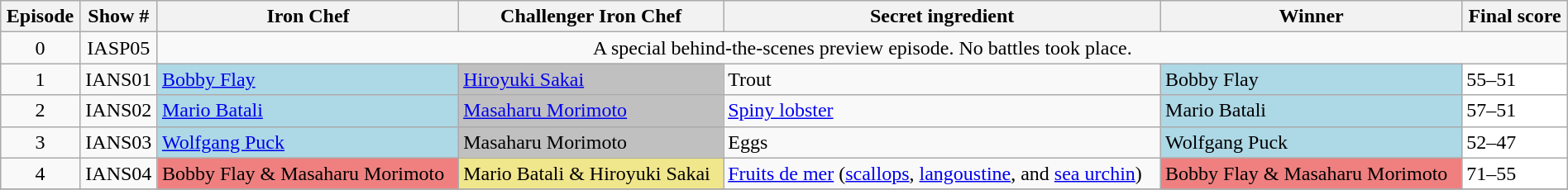<table class="wikitable sortable" width="100%">
<tr>
<th><span>Episode</span></th>
<th><span>Show #</span></th>
<th><span>Iron Chef</span></th>
<th><span>Challenger Iron Chef</span></th>
<th><span>Secret ingredient</span></th>
<th><span>Winner</span></th>
<th><span>Final score</span> </th>
</tr>
<tr>
<td style="text-align:center">0</td>
<td style="text-align:center">IASP05</td>
<td style="text-align:center "colspan="5">A special behind-the-scenes preview episode.  No battles took place.</td>
</tr>
<tr>
<td style="text-align:center">1</td>
<td style="text-align:center">IANS01</td>
<td style="background:lightblue"><a href='#'>Bobby Flay</a></td>
<td style="background:silver"><a href='#'>Hiroyuki Sakai</a></td>
<td>Trout</td>
<td style="background:lightblue">Bobby Flay</td>
<td style="background:white">55–51</td>
</tr>
<tr>
<td style="text-align:center">2</td>
<td style="text-align:center">IANS02</td>
<td style="background:lightblue"><a href='#'>Mario Batali</a></td>
<td style="background:silver"><a href='#'>Masaharu Morimoto</a></td>
<td><a href='#'>Spiny lobster</a></td>
<td style="background:lightblue">Mario Batali</td>
<td style="background:white">57–51</td>
</tr>
<tr>
<td style="text-align:center">3</td>
<td style="text-align:center">IANS03</td>
<td style="background:lightblue"><a href='#'>Wolfgang Puck</a></td>
<td style="background:silver">Masaharu Morimoto</td>
<td>Eggs</td>
<td style="background:lightblue">Wolfgang Puck</td>
<td style="background:white">52–47</td>
</tr>
<tr>
<td style="text-align:center">4</td>
<td style="text-align:center">IANS04</td>
<td style="background:lightcoral">Bobby Flay & Masaharu Morimoto</td>
<td style="background:Khaki">Mario Batali & Hiroyuki Sakai</td>
<td><a href='#'>Fruits de mer</a> (<a href='#'>scallops</a>, <a href='#'>langoustine</a>, and <a href='#'>sea urchin</a>)</td>
<td style="background:lightcoral">Bobby Flay & Masaharu Morimoto</td>
<td style="background:white">71–55</td>
</tr>
<tr>
</tr>
</table>
